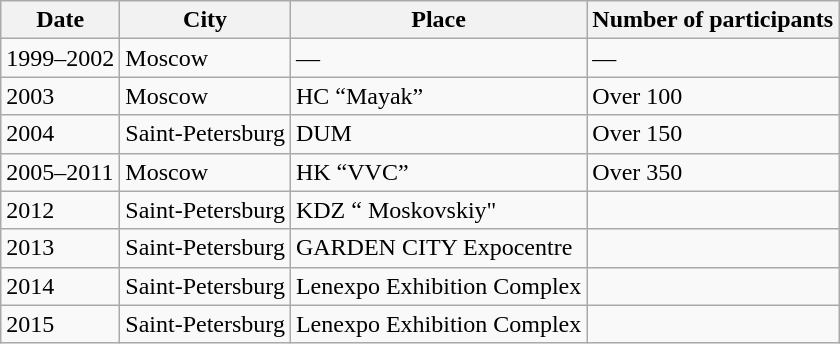<table class="wikitable">
<tr>
<th>Date</th>
<th>City</th>
<th>Place</th>
<th>Number of participants</th>
</tr>
<tr>
<td>1999–2002</td>
<td>Moscow</td>
<td>—</td>
<td>—</td>
</tr>
<tr>
<td>2003</td>
<td>Moscow</td>
<td>HC “Mayak”</td>
<td>Over 100</td>
</tr>
<tr>
<td>2004</td>
<td>Saint-Petersburg</td>
<td>DUM</td>
<td>Over 150</td>
</tr>
<tr>
<td>2005–2011</td>
<td>Moscow</td>
<td>HK “VVC”</td>
<td>Over 350</td>
</tr>
<tr>
<td>2012</td>
<td>Saint-Petersburg</td>
<td>KDZ “ Moskovskiy"</td>
<td></td>
</tr>
<tr>
<td>2013</td>
<td>Saint-Petersburg</td>
<td>GARDEN CITY Expocentre</td>
<td></td>
</tr>
<tr>
<td>2014</td>
<td>Saint-Petersburg</td>
<td>Lenexpo Exhibition Complex</td>
<td></td>
</tr>
<tr>
<td>2015</td>
<td>Saint-Petersburg</td>
<td>Lenexpo Exhibition Complex</td>
<td></td>
</tr>
</table>
